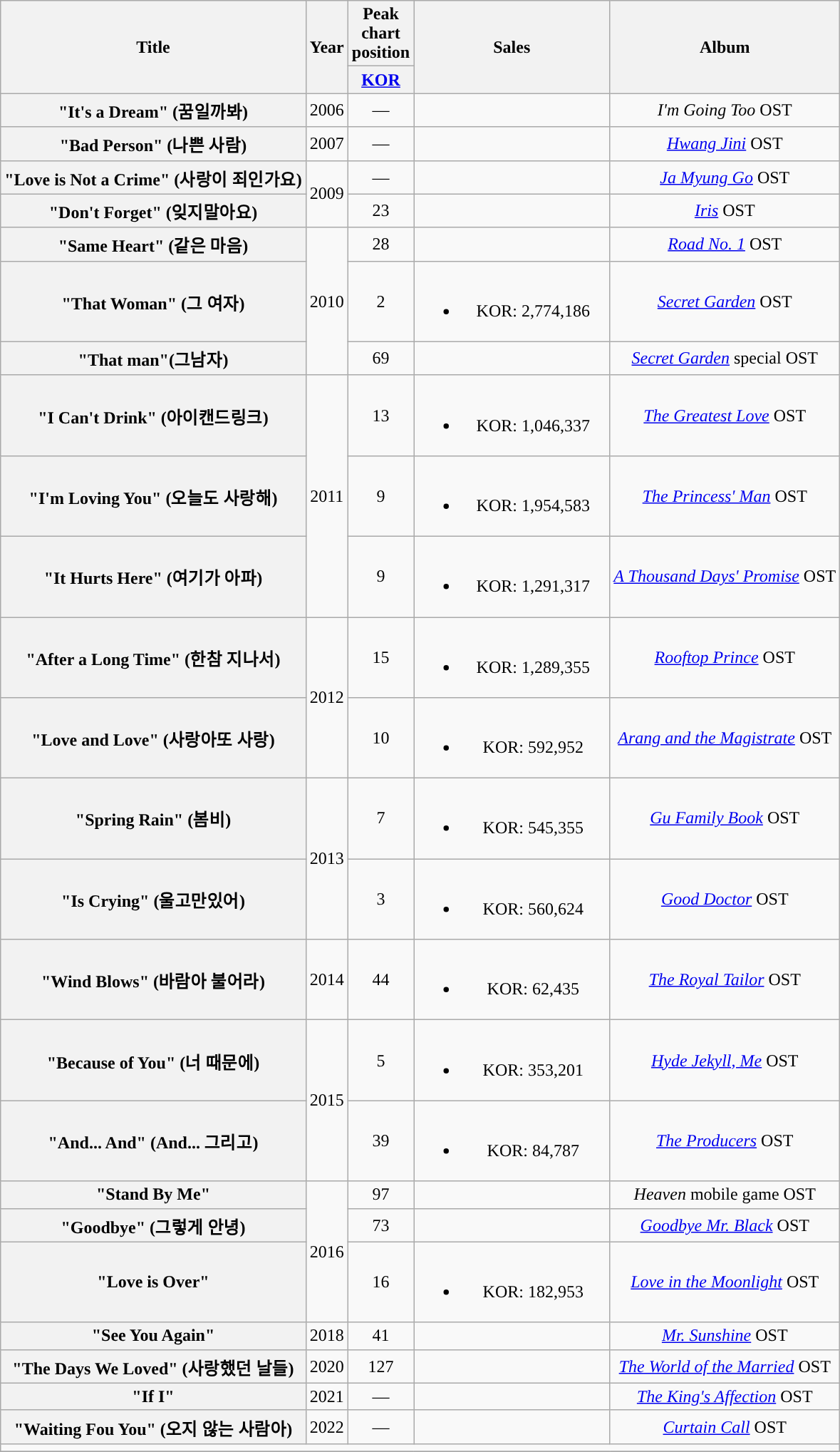<table class="wikitable plainrowheaders" style="text-align:center;">
<tr>
<th scope="col" rowspan="2">Title</th>
<th scope="col" rowspan="2">Year</th>
<th scope="col" colspan="1">Peak chart position</th>
<th rowspan="2" style="width:11em;">Sales</th>
<th scope="col" rowspan="2">Album</th>
</tr>
<tr>
<th scope="col" style="width:3em"><a href='#'>KOR</a><br></th>
</tr>
<tr>
<th scope="row">"It's a Dream" (꿈일까봐)</th>
<td>2006</td>
<td>—</td>
<td></td>
<td><em>I'm Going Too</em> OST</td>
</tr>
<tr>
<th scope="row">"Bad Person" (나쁜 사람)</th>
<td>2007</td>
<td>—</td>
<td></td>
<td><em><a href='#'>Hwang Jini</a></em> OST</td>
</tr>
<tr>
<th scope="row">"Love is Not a Crime" (사랑이 죄인가요)</th>
<td rowspan="2">2009</td>
<td>—</td>
<td></td>
<td><em><a href='#'>Ja Myung Go</a></em> OST</td>
</tr>
<tr>
<th scope="row">"Don't Forget" (잊지말아요)</th>
<td>23</td>
<td></td>
<td><em><a href='#'>Iris</a></em> OST</td>
</tr>
<tr>
<th scope="row">"Same Heart" (같은 마음)</th>
<td rowspan="3">2010</td>
<td>28</td>
<td></td>
<td><em><a href='#'>Road No. 1</a></em> OST</td>
</tr>
<tr>
<th scope="row">"That Woman" (그 여자)</th>
<td>2</td>
<td><br><ul><li>KOR: 2,774,186</li></ul></td>
<td><em><a href='#'>Secret Garden</a></em> OST</td>
</tr>
<tr>
<th scope="row">"That man"(그남자)</th>
<td>69</td>
<td></td>
<td><em><a href='#'>Secret Garden</a></em> special OST</td>
</tr>
<tr>
<th scope="row">"I Can't Drink" (아이캔드링크)</th>
<td rowspan="3">2011</td>
<td>13</td>
<td><br><ul><li>KOR: 1,046,337</li></ul></td>
<td><em><a href='#'>The Greatest Love</a></em> OST</td>
</tr>
<tr>
<th scope="row">"I'm Loving You" (오늘도 사랑해)</th>
<td>9</td>
<td><br><ul><li>KOR: 1,954,583</li></ul></td>
<td><em><a href='#'>The Princess' Man</a></em> OST</td>
</tr>
<tr>
<th scope="row">"It Hurts Here" (여기가 아파)</th>
<td>9</td>
<td><br><ul><li>KOR: 1,291,317</li></ul></td>
<td><em><a href='#'>A Thousand Days' Promise</a></em> OST</td>
</tr>
<tr>
<th scope="row">"After a Long Time" (한참 지나서)</th>
<td rowspan="2">2012</td>
<td>15</td>
<td><br><ul><li>KOR: 1,289,355</li></ul></td>
<td><em><a href='#'>Rooftop Prince</a></em> OST</td>
</tr>
<tr>
<th scope="row">"Love and Love" (사랑아또 사랑)</th>
<td>10</td>
<td><br><ul><li>KOR: 592,952</li></ul></td>
<td><em><a href='#'>Arang and the Magistrate</a></em> OST</td>
</tr>
<tr>
<th scope="row">"Spring Rain" (봄비)</th>
<td rowspan="2">2013</td>
<td>7</td>
<td><br><ul><li>KOR: 545,355</li></ul></td>
<td><em><a href='#'>Gu Family Book</a></em> OST</td>
</tr>
<tr>
<th scope="row">"Is Crying" (울고만있어)</th>
<td>3</td>
<td><br><ul><li>KOR: 560,624</li></ul></td>
<td><em><a href='#'>Good Doctor</a></em> OST</td>
</tr>
<tr>
<th scope="row">"Wind Blows" (바람아 불어라)</th>
<td>2014</td>
<td>44</td>
<td><br><ul><li>KOR: 62,435</li></ul></td>
<td><em><a href='#'>The Royal Tailor</a></em> OST</td>
</tr>
<tr>
<th scope="row">"Because of You" (너 때문에)</th>
<td rowspan="2">2015</td>
<td>5</td>
<td><br><ul><li>KOR: 353,201</li></ul></td>
<td><em><a href='#'>Hyde Jekyll, Me</a></em> OST</td>
</tr>
<tr>
<th scope="row">"And... And" (And... 그리고)</th>
<td>39</td>
<td><br><ul><li>KOR: 84,787</li></ul></td>
<td><em><a href='#'>The Producers</a></em> OST</td>
</tr>
<tr>
<th scope="row">"Stand By Me"</th>
<td rowspan="3">2016</td>
<td>97</td>
<td></td>
<td><em>Heaven</em> mobile game OST</td>
</tr>
<tr>
<th scope="row">"Goodbye" (그렇게 안녕)</th>
<td>73</td>
<td></td>
<td><em><a href='#'>Goodbye Mr. Black</a></em> OST</td>
</tr>
<tr>
<th scope="row">"Love is Over"</th>
<td>16</td>
<td><br><ul><li>KOR: 182,953</li></ul></td>
<td><em><a href='#'>Love in the Moonlight</a></em> OST</td>
</tr>
<tr>
<th scope="row">"See You Again"<br></th>
<td>2018</td>
<td>41</td>
<td></td>
<td><em><a href='#'>Mr. Sunshine</a></em> OST</td>
</tr>
<tr>
<th scope="row">"The Days We Loved" (사랑했던 날들)</th>
<td>2020</td>
<td>127</td>
<td></td>
<td><em><a href='#'>The World of the Married</a></em> OST</td>
</tr>
<tr>
<th scope="row">"If I"</th>
<td>2021</td>
<td>—</td>
<td></td>
<td><em><a href='#'>The King's Affection</a></em> OST</td>
</tr>
<tr>
<th scope="row">"Waiting Fou You" (오지 않는 사람아)</th>
<td>2022</td>
<td>—</td>
<td></td>
<td><em><a href='#'>Curtain Call</a></em> OST</td>
</tr>
<tr>
<td colspan="6"></td>
</tr>
<tr>
</tr>
</table>
